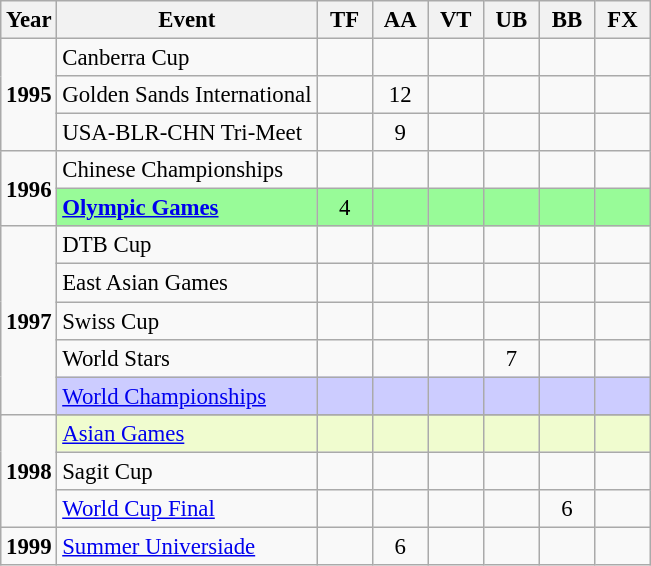<table class="wikitable" style="text-align:center; font-size:95%;">
<tr>
<th align="center">Year</th>
<th align="center">Event</th>
<th style="width:30px;">TF</th>
<th style="width:30px;">AA</th>
<th style="width:30px;">VT</th>
<th style="width:30px;">UB</th>
<th style="width:30px;">BB</th>
<th style="width:30px;">FX</th>
</tr>
<tr>
<td rowspan="3"><strong>1995</strong></td>
<td align="left">Canberra Cup</td>
<td></td>
<td></td>
<td></td>
<td></td>
<td></td>
<td></td>
</tr>
<tr>
<td align="left">Golden Sands International</td>
<td></td>
<td>12</td>
<td></td>
<td></td>
<td></td>
<td></td>
</tr>
<tr>
<td align="left">USA-BLR-CHN Tri-Meet</td>
<td></td>
<td>9</td>
<td></td>
<td></td>
<td></td>
<td></td>
</tr>
<tr>
<td rowspan="2"><strong>1996</strong></td>
<td align="left">Chinese Championships</td>
<td></td>
<td></td>
<td></td>
<td></td>
<td></td>
<td></td>
</tr>
<tr style="background:#98fb98;">
<td align="left"><strong><a href='#'>Olympic Games</a></strong></td>
<td>4</td>
<td></td>
<td></td>
<td></td>
<td></td>
<td></td>
</tr>
<tr>
<td rowspan="5"><strong>1997</strong></td>
<td align="left">DTB Cup</td>
<td></td>
<td></td>
<td></td>
<td></td>
<td></td>
<td></td>
</tr>
<tr>
<td align="left">East Asian Games</td>
<td></td>
<td></td>
<td></td>
<td></td>
<td></td>
<td></td>
</tr>
<tr>
<td align="left">Swiss Cup</td>
<td></td>
<td></td>
<td></td>
<td></td>
<td></td>
<td></td>
</tr>
<tr>
<td align="left">World Stars</td>
<td></td>
<td></td>
<td></td>
<td>7</td>
<td></td>
<td></td>
</tr>
<tr bgcolor=#CCCCFF>
<td align="left"><a href='#'>World Championships</a></td>
<td></td>
<td></td>
<td></td>
<td></td>
<td></td>
<td></td>
</tr>
<tr>
<td rowspan="4"><strong>1998</strong></td>
</tr>
<tr bgcolor=#f0fccf>
<td align="left"><a href='#'>Asian Games</a></td>
<td></td>
<td></td>
<td></td>
<td></td>
<td></td>
<td></td>
</tr>
<tr>
<td align="left">Sagit Cup</td>
<td></td>
<td></td>
<td></td>
<td></td>
<td></td>
<td></td>
</tr>
<tr>
<td align="left"><a href='#'>World Cup Final</a></td>
<td></td>
<td></td>
<td></td>
<td></td>
<td>6</td>
<td></td>
</tr>
<tr>
<td rowspan="1"><strong>1999</strong></td>
<td align="left"><a href='#'>Summer Universiade</a></td>
<td></td>
<td>6</td>
<td></td>
<td></td>
<td></td>
<td></td>
</tr>
</table>
